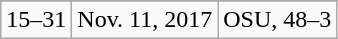<table class="wikitable">
<tr align="center">
</tr>
<tr align="center">
<td>15–31</td>
<td>Nov. 11, 2017</td>
<td>OSU, 48–3</td>
</tr>
</table>
